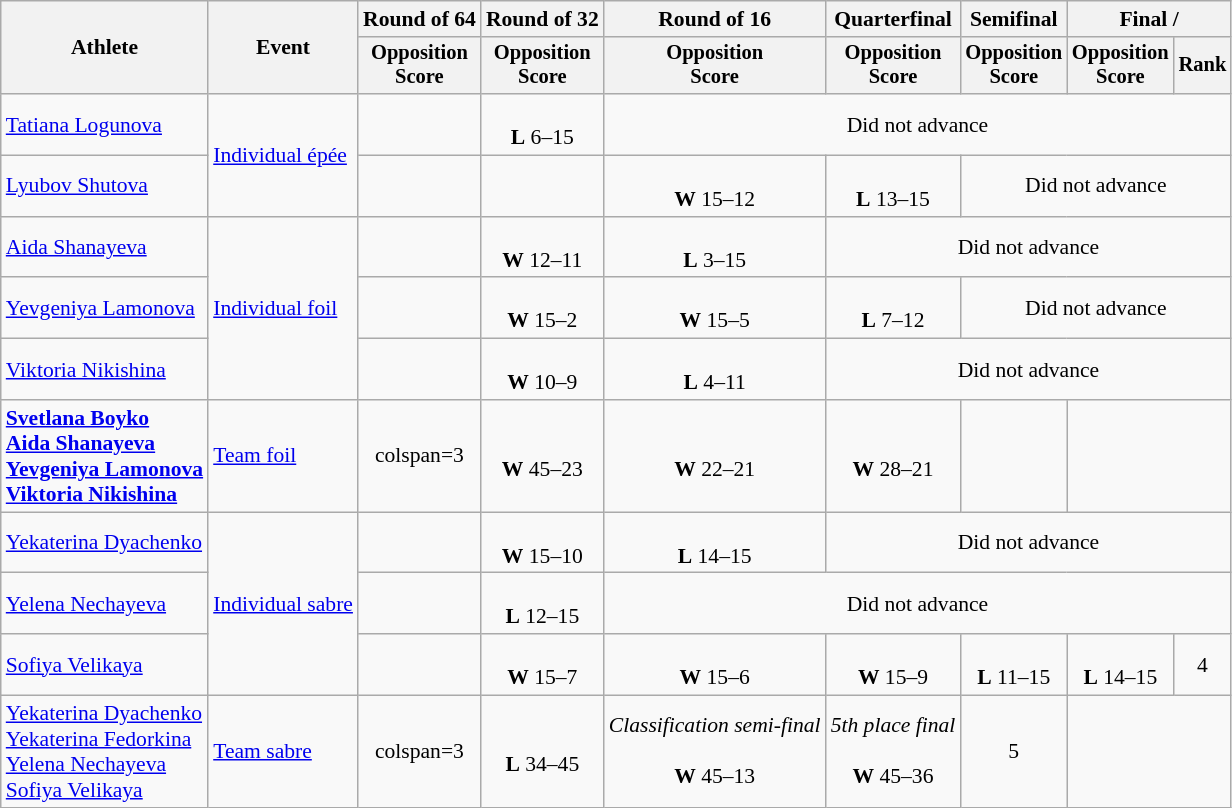<table class="wikitable" style="font-size:90%">
<tr>
<th rowspan="2">Athlete</th>
<th rowspan="2">Event</th>
<th>Round of 64</th>
<th>Round of 32</th>
<th>Round of 16</th>
<th>Quarterfinal</th>
<th>Semifinal</th>
<th colspan=2>Final / </th>
</tr>
<tr style="font-size:95%">
<th>Opposition <br> Score</th>
<th>Opposition <br> Score</th>
<th>Opposition <br> Score</th>
<th>Opposition <br> Score</th>
<th>Opposition <br> Score</th>
<th>Opposition <br> Score</th>
<th>Rank</th>
</tr>
<tr align=center>
<td align=left><a href='#'>Tatiana Logunova</a></td>
<td align=left rowspan=2><a href='#'>Individual épée</a></td>
<td></td>
<td><br><strong>L</strong> 6–15</td>
<td colspan=5>Did not advance</td>
</tr>
<tr align=center>
<td align=left><a href='#'>Lyubov Shutova</a></td>
<td></td>
<td></td>
<td><br><strong>W</strong> 15–12</td>
<td><br><strong>L</strong> 13–15</td>
<td colspan=3>Did not advance</td>
</tr>
<tr align=center>
<td align=left><a href='#'>Aida Shanayeva</a></td>
<td align=left rowspan=3><a href='#'>Individual foil</a></td>
<td></td>
<td><br><strong>W</strong> 12–11</td>
<td><br><strong>L</strong> 3–15</td>
<td colspan=4>Did not advance</td>
</tr>
<tr align=center>
<td align=left><a href='#'>Yevgeniya Lamonova</a></td>
<td></td>
<td><br><strong>W</strong> 15–2</td>
<td><br><strong>W</strong> 15–5</td>
<td><br><strong>L</strong> 7–12</td>
<td colspan=3>Did not advance</td>
</tr>
<tr align=center>
<td align=left><a href='#'>Viktoria Nikishina</a></td>
<td></td>
<td><br><strong>W</strong> 10–9</td>
<td><br><strong>L</strong> 4–11</td>
<td colspan=4>Did not advance</td>
</tr>
<tr align=center>
<td align=left><strong><a href='#'>Svetlana Boyko</a><br><a href='#'>Aida Shanayeva</a><br><a href='#'>Yevgeniya Lamonova</a><br><a href='#'>Viktoria Nikishina</a></strong></td>
<td align=left><a href='#'>Team foil</a></td>
<td>colspan=3 </td>
<td><br><strong>W</strong> 45–23</td>
<td><br><strong>W</strong> 22–21</td>
<td><br><strong>W</strong> 28–21</td>
<td></td>
</tr>
<tr align=center>
<td align=left><a href='#'>Yekaterina Dyachenko</a></td>
<td align=left rowspan=3><a href='#'>Individual sabre</a></td>
<td></td>
<td><br><strong>W</strong> 15–10</td>
<td><br><strong>L</strong> 14–15</td>
<td colspan=4>Did not advance</td>
</tr>
<tr align=center>
<td align=left><a href='#'>Yelena Nechayeva</a></td>
<td></td>
<td><br><strong>L</strong> 12–15</td>
<td colspan=5>Did not advance</td>
</tr>
<tr align=center>
<td align=left><a href='#'>Sofiya Velikaya</a></td>
<td></td>
<td><br><strong>W</strong> 15–7</td>
<td><br><strong>W</strong> 15–6</td>
<td><br><strong>W</strong> 15–9</td>
<td><br><strong>L</strong> 11–15</td>
<td><br><strong>L</strong> 14–15</td>
<td>4</td>
</tr>
<tr align=center>
<td align=left><a href='#'>Yekaterina Dyachenko</a><br><a href='#'>Yekaterina Fedorkina</a><br><a href='#'>Yelena Nechayeva</a><br><a href='#'>Sofiya Velikaya</a></td>
<td align=left><a href='#'>Team sabre</a></td>
<td>colspan=3 </td>
<td><br><strong>L</strong> 34–45</td>
<td><em>Classification semi-final</em><br><br><strong>W</strong> 45–13</td>
<td><em>5th place final</em><br><br><strong>W</strong> 45–36</td>
<td>5</td>
</tr>
</table>
